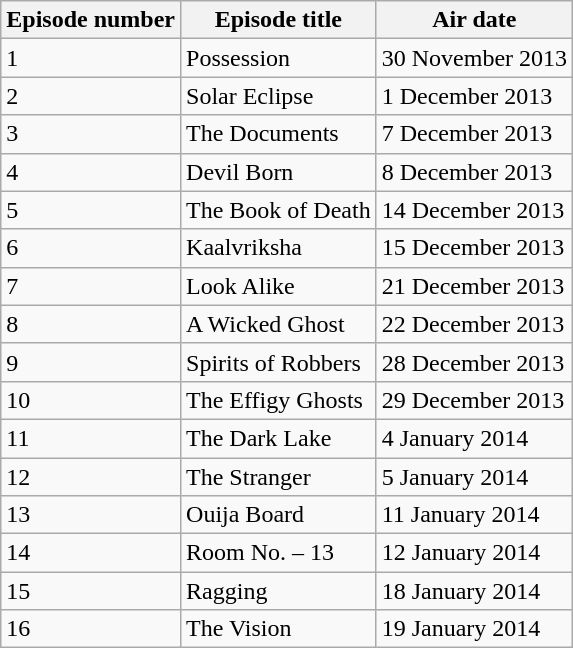<table class="wikitable"l|+>
<tr>
<th>Episode number</th>
<th>Episode title</th>
<th>Air date</th>
</tr>
<tr>
<td>1</td>
<td>Possession</td>
<td>30 November 2013</td>
</tr>
<tr>
<td>2</td>
<td>Solar Eclipse</td>
<td>1 December 2013</td>
</tr>
<tr>
<td>3</td>
<td>The Documents</td>
<td>7 December 2013</td>
</tr>
<tr>
<td>4</td>
<td>Devil Born</td>
<td>8 December 2013</td>
</tr>
<tr>
<td>5</td>
<td>The Book of Death</td>
<td>14 December 2013</td>
</tr>
<tr>
<td>6</td>
<td>Kaalvriksha</td>
<td>15 December 2013</td>
</tr>
<tr>
<td>7</td>
<td>Look Alike</td>
<td>21 December 2013</td>
</tr>
<tr>
<td>8</td>
<td>A Wicked Ghost</td>
<td>22 December 2013</td>
</tr>
<tr>
<td>9</td>
<td>Spirits of Robbers</td>
<td>28 December 2013</td>
</tr>
<tr>
<td>10</td>
<td>The Effigy Ghosts</td>
<td>29 December 2013</td>
</tr>
<tr>
<td>11</td>
<td>The Dark Lake</td>
<td>4 January 2014</td>
</tr>
<tr>
<td>12</td>
<td>The Stranger</td>
<td>5 January 2014</td>
</tr>
<tr>
<td>13</td>
<td>Ouija Board</td>
<td>11 January 2014</td>
</tr>
<tr>
<td>14</td>
<td>Room No. – 13</td>
<td>12 January 2014</td>
</tr>
<tr>
<td>15</td>
<td>Ragging</td>
<td>18 January 2014</td>
</tr>
<tr>
<td>16</td>
<td>The Vision</td>
<td>19 January 2014</td>
</tr>
</table>
